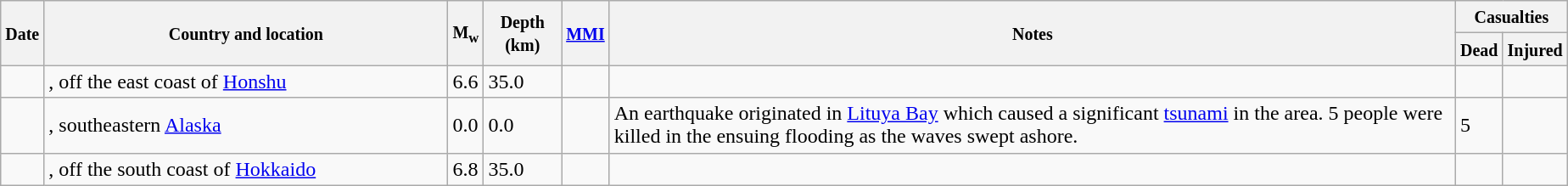<table class="wikitable sortable sort-under" style="border:1px black; margin-left:1em;">
<tr>
<th rowspan="2"><small>Date</small></th>
<th rowspan="2" style="width: 310px"><small>Country and location</small></th>
<th rowspan="2"><small>M<sub>w</sub></small></th>
<th rowspan="2"><small>Depth (km)</small></th>
<th rowspan="2"><small><a href='#'>MMI</a></small></th>
<th rowspan="2" class="unsortable"><small>Notes</small></th>
<th colspan="2"><small>Casualties</small></th>
</tr>
<tr>
<th><small>Dead</small></th>
<th><small>Injured</small></th>
</tr>
<tr>
<td></td>
<td>, off the east coast of <a href='#'>Honshu</a></td>
<td>6.6</td>
<td>35.0</td>
<td></td>
<td></td>
<td></td>
<td></td>
</tr>
<tr>
<td></td>
<td>, southeastern <a href='#'>Alaska</a></td>
<td>0.0</td>
<td>0.0</td>
<td></td>
<td>An earthquake originated in <a href='#'>Lituya Bay</a> which caused a significant <a href='#'>tsunami</a> in the area. 5 people were killed in the ensuing flooding as the waves swept ashore.</td>
<td>5</td>
<td></td>
</tr>
<tr>
<td></td>
<td>, off the south coast of <a href='#'>Hokkaido</a></td>
<td>6.8</td>
<td>35.0</td>
<td></td>
<td></td>
<td></td>
<td></td>
</tr>
</table>
